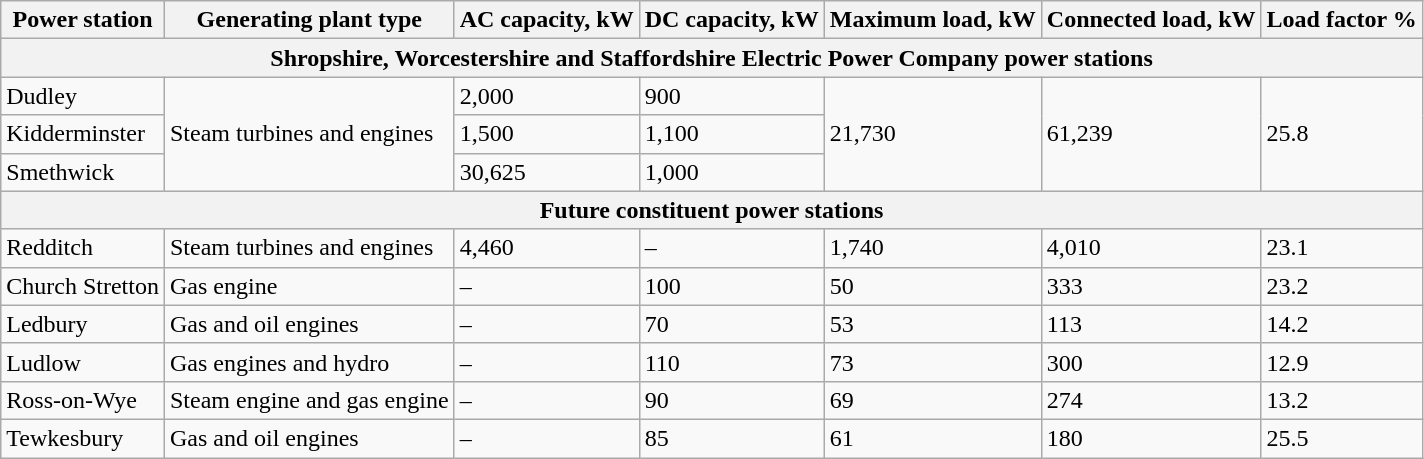<table class="wikitable">
<tr>
<th>Power station</th>
<th>Generating plant type</th>
<th>AC capacity, kW</th>
<th>DC capacity, kW</th>
<th>Maximum load, kW</th>
<th>Connected load, kW</th>
<th>Load factor %</th>
</tr>
<tr>
<th colspan="7">Shropshire,  Worcestershire and Staffordshire Electric Power Company power stations</th>
</tr>
<tr>
<td>Dudley</td>
<td rowspan="3">Steam turbines and engines</td>
<td>2,000</td>
<td>900</td>
<td rowspan="3">21,730</td>
<td rowspan="3">61,239</td>
<td rowspan="3">25.8</td>
</tr>
<tr>
<td>Kidderminster</td>
<td>1,500</td>
<td>1,100</td>
</tr>
<tr>
<td>Smethwick</td>
<td>30,625</td>
<td>1,000</td>
</tr>
<tr>
<th colspan="7">Future constituent power stations</th>
</tr>
<tr>
<td>Redditch</td>
<td>Steam turbines and engines</td>
<td>4,460</td>
<td>–</td>
<td>1,740</td>
<td>4,010</td>
<td>23.1</td>
</tr>
<tr>
<td>Church Stretton</td>
<td>Gas engine</td>
<td>–</td>
<td>100</td>
<td>50</td>
<td>333</td>
<td>23.2</td>
</tr>
<tr>
<td>Ledbury</td>
<td>Gas and oil engines</td>
<td>–</td>
<td>70</td>
<td>53</td>
<td>113</td>
<td>14.2</td>
</tr>
<tr>
<td>Ludlow</td>
<td>Gas engines and hydro</td>
<td>–</td>
<td>110</td>
<td>73</td>
<td>300</td>
<td>12.9</td>
</tr>
<tr>
<td>Ross-on-Wye</td>
<td>Steam engine and gas engine</td>
<td>–</td>
<td>90</td>
<td>69</td>
<td>274</td>
<td>13.2</td>
</tr>
<tr>
<td>Tewkesbury</td>
<td>Gas and oil engines</td>
<td>–</td>
<td>85</td>
<td>61</td>
<td>180</td>
<td>25.5</td>
</tr>
</table>
